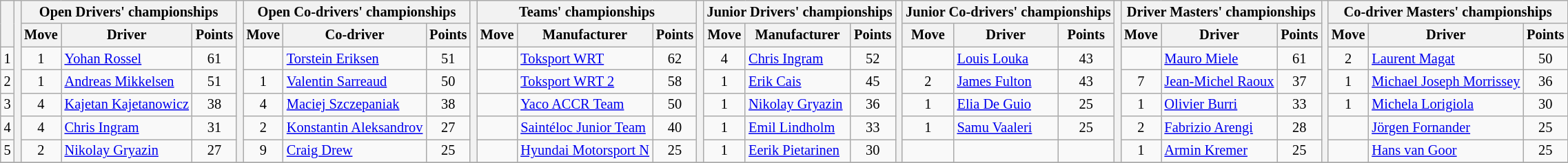<table class="wikitable" style="font-size:85%;">
<tr>
<th rowspan="2"></th>
<th rowspan="7" style="width:5px;"></th>
<th colspan="3" nowrap>Open Drivers' championships</th>
<th rowspan="7" style="width:5px;"></th>
<th colspan="3" nowrap>Open Co-drivers' championships</th>
<th rowspan="7" style="width:5px;"></th>
<th colspan="3" nowrap>Teams' championships</th>
<th rowspan="7" style="width:5px;"></th>
<th colspan="3" nowrap>Junior Drivers' championships</th>
<th rowspan="7" style="width:5px;"></th>
<th colspan="3" nowrap>Junior Co-drivers' championships</th>
<th rowspan="7" style="width:5px;"></th>
<th colspan="3" nowrap>Driver Masters' championships</th>
<th rowspan="7" style="width:5px;"></th>
<th colspan="3" nowrap>Co-driver Masters' championships</th>
</tr>
<tr>
<th>Move</th>
<th>Driver</th>
<th>Points</th>
<th>Move</th>
<th>Co-driver</th>
<th>Points</th>
<th>Move</th>
<th>Manufacturer</th>
<th>Points</th>
<th>Move</th>
<th>Manufacturer</th>
<th>Points</th>
<th>Move</th>
<th>Driver</th>
<th>Points</th>
<th>Move</th>
<th>Driver</th>
<th>Points</th>
<th>Move</th>
<th>Driver</th>
<th>Points</th>
</tr>
<tr>
<td align="center">1</td>
<td align="center"> 1</td>
<td><a href='#'>Yohan Rossel</a></td>
<td align="center">61</td>
<td align="center"></td>
<td><a href='#'>Torstein Eriksen</a></td>
<td align="center">51</td>
<td align="center"></td>
<td><a href='#'>Toksport WRT</a></td>
<td align="center">62</td>
<td align="center"> 4</td>
<td nowrap><a href='#'>Chris Ingram</a></td>
<td align="center">52</td>
<td align="center"></td>
<td><a href='#'>Louis Louka</a></td>
<td align="center">43</td>
<td align="center"></td>
<td><a href='#'>Mauro Miele</a></td>
<td align="center">61</td>
<td align="center"> 2</td>
<td><a href='#'>Laurent Magat</a></td>
<td align="center">50</td>
</tr>
<tr>
<td align="center">2</td>
<td align="center"> 1</td>
<td><a href='#'>Andreas Mikkelsen</a></td>
<td align="center">51</td>
<td align="center"> 1</td>
<td nowrap><a href='#'>Valentin Sarreaud</a></td>
<td align="center">50</td>
<td align="center"></td>
<td><a href='#'>Toksport WRT 2</a></td>
<td align="center">58</td>
<td align="center"> 1</td>
<td><a href='#'>Erik Cais</a></td>
<td align="center">45</td>
<td align="center"> 2</td>
<td><a href='#'>James Fulton</a></td>
<td align="center">43</td>
<td align="center"> 7</td>
<td nowrap><a href='#'>Jean-Michel Raoux</a></td>
<td align="center">37</td>
<td align="center"> 1</td>
<td nowrap><a href='#'>Michael Joseph Morrissey</a></td>
<td align="center">36</td>
</tr>
<tr>
<td align="center">3</td>
<td align="center"> 4</td>
<td nowrap><a href='#'>Kajetan Kajetanowicz</a></td>
<td align="center">38</td>
<td align="center"> 4</td>
<td><a href='#'>Maciej Szczepaniak</a></td>
<td align="center">38</td>
<td align="center"></td>
<td><a href='#'>Yaco ACCR Team</a></td>
<td align="center">50</td>
<td align="center"> 1</td>
<td><a href='#'>Nikolay Gryazin</a></td>
<td align="center">36</td>
<td align="center"> 1</td>
<td><a href='#'>Elia De Guio</a></td>
<td align="center">25</td>
<td align="center"> 1</td>
<td><a href='#'>Olivier Burri</a></td>
<td align="center">33</td>
<td align="center"> 1</td>
<td><a href='#'>Michela Lorigiola</a></td>
<td align="center">30</td>
</tr>
<tr>
<td align="center">4</td>
<td align="center"> 4</td>
<td><a href='#'>Chris Ingram</a></td>
<td align="center">31</td>
<td align="center"> 2</td>
<td nowrap><a href='#'>Konstantin Aleksandrov</a></td>
<td align="center">27</td>
<td align="center"></td>
<td nowrap><a href='#'>Saintéloc Junior Team</a></td>
<td align="center">40</td>
<td align="center"> 1</td>
<td><a href='#'>Emil Lindholm</a></td>
<td align="center">33</td>
<td align="center"> 1</td>
<td><a href='#'>Samu Vaaleri</a></td>
<td align="center">25</td>
<td align="center"> 2</td>
<td><a href='#'>Fabrizio Arengi</a></td>
<td align="center">28</td>
<td align="center"></td>
<td><a href='#'>Jörgen Fornander</a></td>
<td align="center">25</td>
</tr>
<tr>
<td align="center">5</td>
<td align="center"> 2</td>
<td><a href='#'>Nikolay Gryazin</a></td>
<td align="center">27</td>
<td align="center"> 9</td>
<td><a href='#'>Craig Drew</a></td>
<td align="center">25</td>
<td align="center"></td>
<td nowrap><a href='#'>Hyundai Motorsport N</a></td>
<td align="center">25</td>
<td align="center"> 1</td>
<td nowrap><a href='#'>Eerik Pietarinen</a></td>
<td align="center">30</td>
<td></td>
<td></td>
<td></td>
<td align="center"> 1</td>
<td><a href='#'>Armin Kremer</a></td>
<td align="center">25</td>
<td align="center"></td>
<td><a href='#'>Hans van Goor</a></td>
<td align="center">25</td>
</tr>
<tr>
</tr>
</table>
